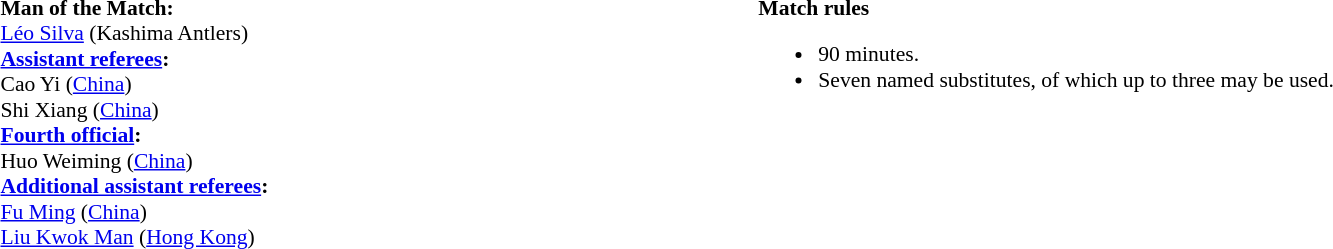<table style="width:100%; font-size:90%;">
<tr>
<td><br><strong>Man of the Match:</strong>
<br><a href='#'>Léo Silva</a> (Kashima Antlers)<br><strong><a href='#'>Assistant referees</a>:</strong>
<br>Cao Yi (<a href='#'>China</a>)
<br>Shi Xiang (<a href='#'>China</a>)
<br><strong><a href='#'>Fourth official</a>:</strong>
<br>Huo Weiming (<a href='#'>China</a>)
<br><strong><a href='#'>Additional assistant referees</a>:</strong>
<br><a href='#'>Fu Ming</a> (<a href='#'>China</a>)
<br><a href='#'>Liu Kwok Man</a> (<a href='#'>Hong Kong</a>)</td>
<td style="width:60%; vertical-align:top;"><br><strong>Match rules</strong><ul><li>90 minutes.</li><li>Seven named substitutes, of which up to three may be used.</li></ul></td>
</tr>
</table>
